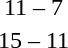<table style="text-align:center">
<tr>
<th width=200></th>
<th width=100></th>
<th width=200></th>
</tr>
<tr>
<td align=right><strong></strong></td>
<td>11 – 7</td>
<td align=left></td>
</tr>
<tr>
<td align=right><strong></strong></td>
<td>15 – 11</td>
<td align=left></td>
</tr>
</table>
